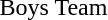<table>
<tr>
<td>Boys Team</td>
<td></td>
<td></td>
<td></td>
</tr>
</table>
